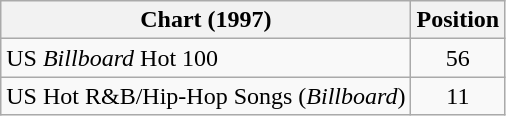<table class="wikitable sortable">
<tr>
<th>Chart (1997)</th>
<th>Position</th>
</tr>
<tr>
<td>US <em>Billboard</em> Hot 100</td>
<td align="center">56</td>
</tr>
<tr>
<td>US Hot R&B/Hip-Hop Songs (<em>Billboard</em>)</td>
<td align="center">11</td>
</tr>
</table>
